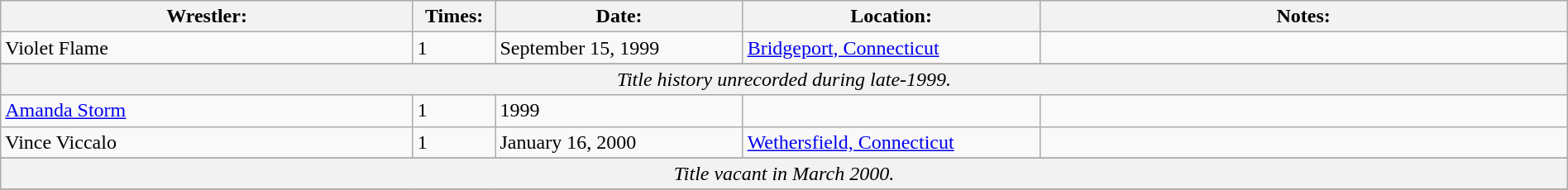<table class="wikitable" width=100%>
<tr>
<th width=25%>Wrestler:</th>
<th width=5%>Times:</th>
<th width=15%>Date:</th>
<th width=18%>Location:</th>
<th width=32%>Notes:</th>
</tr>
<tr>
<td>Violet Flame</td>
<td>1</td>
<td>September 15, 1999</td>
<td><a href='#'>Bridgeport, Connecticut</a></td>
<td></td>
</tr>
<tr>
</tr>
<tr style="background: #f2f2f2;">
<td colspan="5" align=center><em>Title history unrecorded during late-1999.</em></td>
</tr>
<tr>
<td><a href='#'>Amanda Storm</a></td>
<td>1</td>
<td>1999</td>
<td></td>
<td></td>
</tr>
<tr>
<td>Vince Viccalo</td>
<td>1</td>
<td>January 16, 2000</td>
<td><a href='#'>Wethersfield, Connecticut</a></td>
<td></td>
</tr>
<tr>
</tr>
<tr style="background: #f2f2f2;">
<td colspan="5" align=center><em>Title vacant in March 2000.</em></td>
</tr>
<tr>
</tr>
</table>
